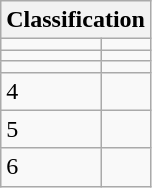<table class="wikitable" font-size: 90%;>
<tr>
<th colspan=2>Classification</th>
</tr>
<tr valign="top">
<td></td>
<td></td>
</tr>
<tr>
<td></td>
<td></td>
</tr>
<tr>
<td></td>
<td></td>
</tr>
<tr>
<td>4</td>
<td></td>
</tr>
<tr>
<td>5</td>
<td></td>
</tr>
<tr>
<td>6</td>
<td></td>
</tr>
</table>
